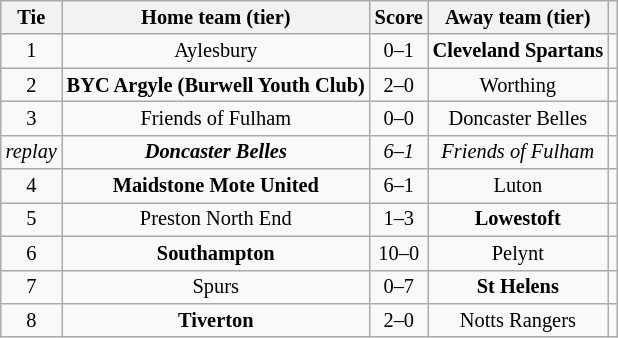<table class="wikitable" style="text-align:center; font-size:85%">
<tr>
<th>Tie</th>
<th>Home team (tier)</th>
<th>Score</th>
<th>Away team (tier)</th>
<th></th>
</tr>
<tr>
<td align="center">1</td>
<td>Aylesbury</td>
<td align="center">0–1</td>
<td><strong>Cleveland Spartans</strong></td>
<td></td>
</tr>
<tr>
<td align="center">2</td>
<td><strong>BYC Argyle (Burwell Youth Club)</strong></td>
<td align="center">2–0</td>
<td>Worthing</td>
<td></td>
</tr>
<tr>
<td align="center">3</td>
<td>Friends of Fulham</td>
<td align="center">0–0 </td>
<td>Doncaster Belles</td>
<td></td>
</tr>
<tr>
<td align="center"><em>replay</em></td>
<td><strong><em>Doncaster Belles</em></strong></td>
<td align="center"><em>6–1</em></td>
<td><em>Friends of Fulham</em></td>
<td></td>
</tr>
<tr>
<td align="center">4</td>
<td><strong>Maidstone Mote United</strong></td>
<td align="center">6–1</td>
<td>Luton</td>
<td></td>
</tr>
<tr>
<td align="center">5</td>
<td>Preston North End</td>
<td align="center">1–3</td>
<td><strong>Lowestoft</strong></td>
<td></td>
</tr>
<tr>
<td align="center">6</td>
<td><strong>Southampton</strong></td>
<td align="center">10–0</td>
<td>Pelynt</td>
<td></td>
</tr>
<tr>
<td align="center">7</td>
<td>Spurs</td>
<td align="center">0–7</td>
<td><strong>St Helens</strong></td>
<td></td>
</tr>
<tr>
<td align="center">8</td>
<td><strong>Tiverton</strong></td>
<td align="center">2–0</td>
<td>Notts Rangers</td>
<td></td>
</tr>
</table>
